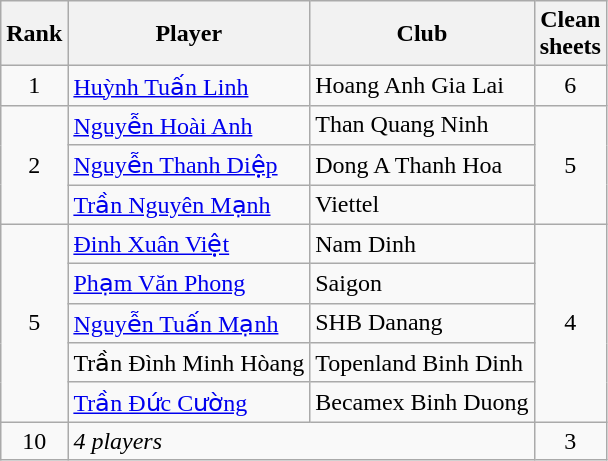<table class="wikitable" style="text-align:center">
<tr>
<th>Rank</th>
<th>Player</th>
<th>Club</th>
<th>Clean<br>sheets</th>
</tr>
<tr>
<td>1</td>
<td align="left"> <a href='#'>Huỳnh Tuấn Linh</a></td>
<td align="left">Hoang Anh Gia Lai</td>
<td>6</td>
</tr>
<tr>
<td rowspan=3>2</td>
<td align="left"> <a href='#'>Nguyễn Hoài Anh</a></td>
<td align="left">Than Quang Ninh</td>
<td rowspan=3>5</td>
</tr>
<tr>
<td align="left"> <a href='#'>Nguyễn Thanh Diệp</a></td>
<td align="left">Dong A Thanh Hoa</td>
</tr>
<tr>
<td align="left"> <a href='#'>Trần Nguyên Mạnh</a></td>
<td align="left">Viettel</td>
</tr>
<tr>
<td rowspan=5>5</td>
<td align="left"> <a href='#'>Đinh Xuân Việt</a></td>
<td align="left">Nam Dinh</td>
<td rowspan=5>4</td>
</tr>
<tr>
<td align="left"> <a href='#'>Phạm Văn Phong</a></td>
<td align="left">Saigon</td>
</tr>
<tr>
<td align="left"> <a href='#'>Nguyễn Tuấn Mạnh</a></td>
<td align="left">SHB Danang</td>
</tr>
<tr>
<td align="left"> Trần Đình Minh Hòang</td>
<td align="left">Topenland Binh Dinh</td>
</tr>
<tr>
<td align="left"> <a href='#'>Trần Đức Cường</a></td>
<td align="left">Becamex Binh Duong</td>
</tr>
<tr>
<td>10</td>
<td align="left" colspan="2"><em>4 players</em></td>
<td>3</td>
</tr>
</table>
